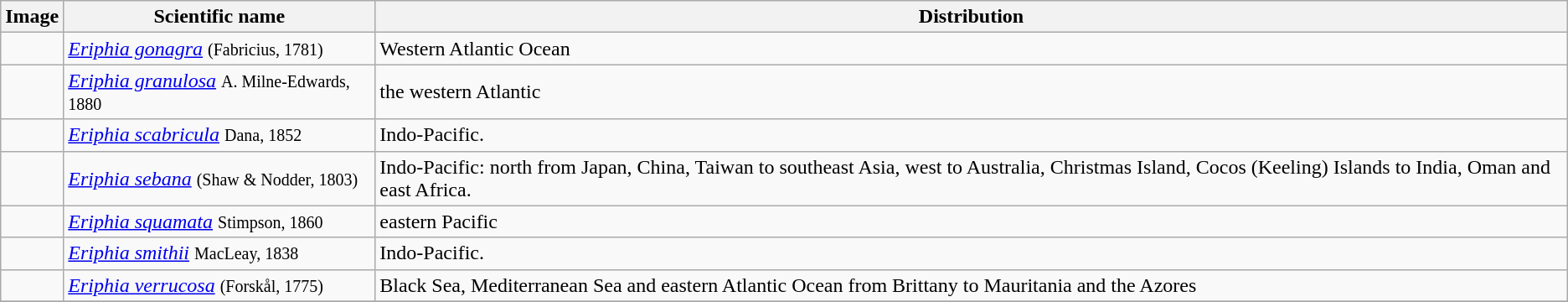<table class="wikitable">
<tr>
<th>Image</th>
<th>Scientific name</th>
<th>Distribution</th>
</tr>
<tr>
<td></td>
<td><em><a href='#'>Eriphia gonagra</a></em> <small>(Fabricius, 1781)</small></td>
<td>Western Atlantic Ocean</td>
</tr>
<tr>
<td></td>
<td><em><a href='#'>Eriphia granulosa</a></em> <small>A. Milne-Edwards, 1880</small></td>
<td>the western Atlantic</td>
</tr>
<tr>
<td></td>
<td><em><a href='#'>Eriphia scabricula</a></em> <small>Dana, 1852</small></td>
<td>Indo-Pacific.</td>
</tr>
<tr>
<td></td>
<td><em><a href='#'>Eriphia sebana</a></em> <small>(Shaw & Nodder, 1803)</small></td>
<td>Indo-Pacific: north from Japan, China, Taiwan to southeast Asia, west to Australia, Christmas Island, Cocos (Keeling) Islands to India, Oman and east Africa.</td>
</tr>
<tr>
<td></td>
<td><em><a href='#'>Eriphia squamata</a></em> <small>Stimpson, 1860</small></td>
<td>eastern Pacific</td>
</tr>
<tr>
<td></td>
<td><em><a href='#'>Eriphia smithii</a></em> <small>MacLeay, 1838</small></td>
<td>Indo-Pacific.</td>
</tr>
<tr>
<td></td>
<td><em><a href='#'>Eriphia verrucosa</a></em> <small>(Forskål, 1775)</small></td>
<td>Black Sea, Mediterranean Sea and eastern Atlantic Ocean from Brittany to Mauritania and the Azores</td>
</tr>
<tr>
</tr>
</table>
